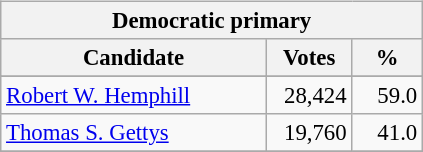<table class="wikitable" align="left" style="margin: 1em 1em 1em 0; font-size: 95%;">
<tr>
<th colspan="3">Democratic primary</th>
</tr>
<tr>
<th colspan="1" style="width: 170px">Candidate</th>
<th style="width: 50px">Votes</th>
<th style="width: 40px">%</th>
</tr>
<tr>
</tr>
<tr>
<td><a href='#'>Robert W. Hemphill</a></td>
<td align="right">28,424</td>
<td align="right">59.0</td>
</tr>
<tr>
<td><a href='#'>Thomas S. Gettys</a></td>
<td align="right">19,760</td>
<td align="right">41.0</td>
</tr>
<tr>
</tr>
</table>
